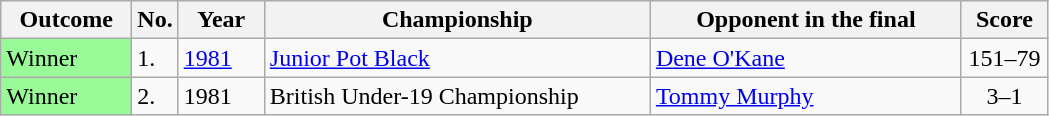<table class="wikitable">
<tr>
<th width="80">Outcome</th>
<th width="20">No.</th>
<th width="50">Year</th>
<th style="width:250px;">Championship</th>
<th style="width:200px;">Opponent in the final</th>
<th style="width:50px;">Score</th>
</tr>
<tr>
<td style="background:#98FB98">Winner</td>
<td>1.</td>
<td><a href='#'>1981</a></td>
<td><a href='#'>Junior Pot Black</a></td>
<td> <a href='#'>Dene O'Kane</a></td>
<td align=center>151–79</td>
</tr>
<tr>
<td style="background:#98FB98">Winner</td>
<td>2.</td>
<td>1981</td>
<td>British Under-19 Championship</td>
<td> <a href='#'>Tommy Murphy</a></td>
<td align=center>3–1</td>
</tr>
</table>
